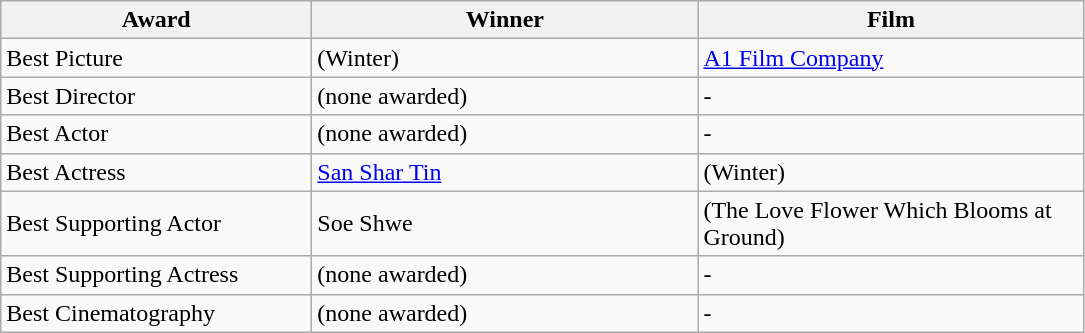<table class="wikitable">
<tr>
<th width="200"><strong>Award</strong></th>
<th width="250"><strong>Winner</strong></th>
<th width="250"><strong>Film</strong></th>
</tr>
<tr>
<td>Best Picture</td>
<td> (Winter)</td>
<td><a href='#'>A1 Film Company</a></td>
</tr>
<tr>
<td>Best Director</td>
<td>(none awarded)</td>
<td>-</td>
</tr>
<tr>
<td>Best Actor</td>
<td>(none awarded)</td>
<td>-</td>
</tr>
<tr>
<td>Best Actress</td>
<td><a href='#'>San Shar Tin</a></td>
<td> (Winter)</td>
</tr>
<tr>
<td>Best Supporting Actor</td>
<td>Soe Shwe</td>
<td> (The Love Flower Which Blooms at Ground)</td>
</tr>
<tr>
<td>Best Supporting Actress</td>
<td>(none awarded)</td>
<td>-</td>
</tr>
<tr>
<td>Best Cinematography</td>
<td>(none awarded)</td>
<td>-</td>
</tr>
</table>
